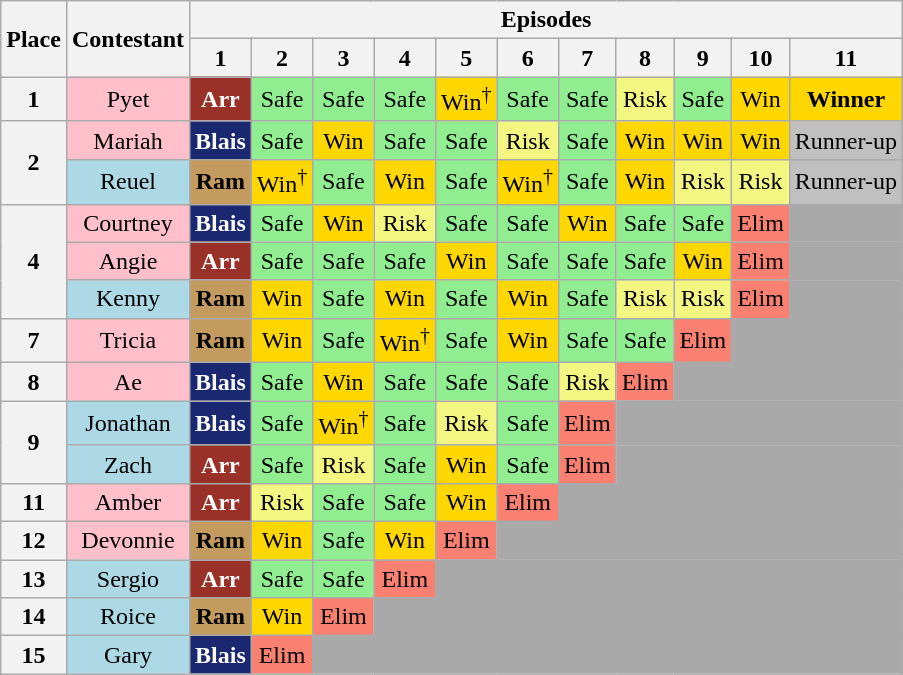<table class="wikitable" style="text-align: center;">
<tr>
<th scope="col" rowspan="2">Place</th>
<th scope="col" rowspan="2">Contestant</th>
<th scope="col" colspan="11">Episodes</th>
</tr>
<tr>
<th>1</th>
<th>2</th>
<th>3</th>
<th>4</th>
<th>5</th>
<th>6</th>
<th>7</th>
<th>8</th>
<th>9</th>
<th>10</th>
<th>11</th>
</tr>
<tr>
<th>1</th>
<td style="background:pink;">Pyet</td>
<td style="background:#993129; color:white;"><strong>Arr</strong></td>
<td style="background:lightgreen;">Safe</td>
<td style="background:lightgreen;">Safe</td>
<td style="background:lightgreen;">Safe</td>
<td style="background:gold;">Win<sup>†</sup></td>
<td style="background:lightgreen;">Safe</td>
<td style="background:lightgreen;">Safe</td>
<td bgcolor="#F3F781">Risk</td>
<td style="background:lightgreen;">Safe</td>
<td style="background:gold;">Win</td>
<td bgcolor=gold><strong>Winner</strong></td>
</tr>
<tr>
<th rowspan=2>2</th>
<td style="background:pink;">Mariah</td>
<td style="background:#192870; color:white;"><strong>Blais</strong></td>
<td style="background:lightgreen;">Safe</td>
<td style="background:gold;">Win</td>
<td style="background:lightgreen;">Safe</td>
<td style="background:lightgreen;">Safe</td>
<td bgcolor="#F3F781">Risk</td>
<td style="background:lightgreen;">Safe</td>
<td style="background:gold;">Win</td>
<td style="background:gold;">Win</td>
<td style="background:gold;">Win</td>
<td bgcolor=silver>Runner-up</td>
</tr>
<tr>
<td style="background:lightblue;">Reuel</td>
<td style="background:#C39B5F;"><strong>Ram</strong></td>
<td style="background:gold;">Win<sup>†</sup></td>
<td style="background:lightgreen;">Safe</td>
<td style="background:gold;">Win</td>
<td style="background:lightgreen;">Safe</td>
<td style="background:gold;">Win<sup>†</sup></td>
<td style="background:lightgreen;">Safe</td>
<td style="background:gold;">Win</td>
<td bgcolor="#F3F781">Risk</td>
<td bgcolor="#F3F781">Risk</td>
<td bgcolor=silver>Runner-up</td>
</tr>
<tr>
<th rowspan="3">4</th>
<td style="background:pink;">Courtney</td>
<td style="background:#192870; color:white;"><strong>Blais</strong></td>
<td style="background:lightgreen;">Safe</td>
<td style="background:gold;">Win</td>
<td bgcolor="#F3F781">Risk</td>
<td style="background:lightgreen;">Safe</td>
<td style="background:lightgreen;">Safe</td>
<td style="background:gold;">Win</td>
<td style="background:lightgreen;">Safe</td>
<td style="background:lightgreen;">Safe</td>
<td style="background:salmon;">Elim</td>
<td style="background:darkgrey;" colspan="1"></td>
</tr>
<tr>
<td style="background:pink;">Angie</td>
<td style="background:#993129; color:white;"><strong>Arr</strong></td>
<td style="background:lightgreen;">Safe</td>
<td style="background:lightgreen;">Safe</td>
<td style="background:lightgreen;">Safe</td>
<td style="background:gold;">Win</td>
<td style="background:lightgreen;">Safe</td>
<td style="background:lightgreen;">Safe</td>
<td style="background:lightgreen;">Safe</td>
<td style="background:gold;">Win</td>
<td style="background:salmon;">Elim</td>
<td style="background:darkgrey;" colspan="1"></td>
</tr>
<tr>
<td style="background:lightblue;">Kenny</td>
<td style="background:#C39B5F;"><strong>Ram</strong></td>
<td style="background:gold;">Win</td>
<td style="background:lightgreen;">Safe</td>
<td style="background:gold;">Win</td>
<td style="background:lightgreen;">Safe</td>
<td style="background:gold;">Win</td>
<td style="background:lightgreen;">Safe</td>
<td bgcolor="#F3F781">Risk</td>
<td bgcolor="#F3F781">Risk</td>
<td style="background:salmon;">Elim</td>
<td style="background:darkgrey;" colspan="1"></td>
</tr>
<tr>
<th>7</th>
<td style="background:pink;">Tricia</td>
<td style="background:#C39B5F;"><strong>Ram</strong></td>
<td style="background:gold;">Win</td>
<td style="background:lightgreen;">Safe</td>
<td style="background:gold;">Win<sup>†</sup></td>
<td style="background:lightgreen;">Safe</td>
<td style="background:gold;">Win</td>
<td style="background:lightgreen;">Safe</td>
<td style="background:lightgreen;">Safe</td>
<td style="background:salmon;">Elim</td>
<td style="background:darkgrey;" colspan="2"></td>
</tr>
<tr>
<th>8</th>
<td style="background:pink;">Ae</td>
<td style="background:#192870; color:white;"><strong>Blais</strong></td>
<td style="background:lightgreen;">Safe</td>
<td style="background:gold;">Win</td>
<td style="background:lightgreen;">Safe</td>
<td style="background:lightgreen;">Safe</td>
<td style="background:lightgreen;">Safe</td>
<td bgcolor="#F3F781">Risk</td>
<td style="background:salmon;">Elim</td>
<td style="background:darkgrey;" colspan="3"></td>
</tr>
<tr>
<th rowspan="2">9</th>
<td style="background:lightblue;">Jonathan</td>
<td style="background:#192870; color:white;"><strong>Blais</strong></td>
<td style="background:lightgreen;">Safe</td>
<td style="background:gold;">Win<sup>†</sup></td>
<td style="background:lightgreen;">Safe</td>
<td bgcolor="#F3F781">Risk</td>
<td style="background:lightgreen;">Safe</td>
<td style="background:salmon;">Elim</td>
<td style="background:darkgrey;" colspan="4"></td>
</tr>
<tr>
<td style="background:lightblue;">Zach</td>
<td style="background:#993129; color:white;"><strong>Arr</strong></td>
<td style="background:lightgreen;">Safe</td>
<td bgcolor="#F3F781">Risk</td>
<td style="background:lightgreen;">Safe</td>
<td style="background:gold;">Win</td>
<td style="background:lightgreen;">Safe</td>
<td style="background:salmon;">Elim</td>
<td style="background:darkgrey;" colspan="4"></td>
</tr>
<tr>
<th>11</th>
<td style="background:pink;">Amber</td>
<td style="background:#993129; color:white;"><strong>Arr</strong></td>
<td bgcolor="#F3F781">Risk</td>
<td style="background:lightgreen;">Safe</td>
<td style="background:lightgreen;">Safe</td>
<td style="background:gold;">Win</td>
<td style="background:salmon;">Elim</td>
<td style="background:darkgrey;" colspan="5"></td>
</tr>
<tr>
<th>12</th>
<td style="background:pink;">Devonnie</td>
<td style="background:#C39B5F;"><strong>Ram</strong></td>
<td style="background:gold;">Win</td>
<td style="background:lightgreen;">Safe</td>
<td style="background:gold;">Win</td>
<td style="background:salmon;">Elim</td>
<td style="background:darkgrey;" colspan="6"></td>
</tr>
<tr>
<th>13</th>
<td style="background:lightblue;">Sergio</td>
<td style="background:#993129; color:white;"><strong>Arr</strong></td>
<td style="background:lightgreen;">Safe</td>
<td style="background:lightgreen;">Safe</td>
<td style="background:salmon;">Elim</td>
<td style="background:darkgrey;" colspan="7"></td>
</tr>
<tr>
<th>14</th>
<td style="background:lightblue;">Roice</td>
<td style="background:#C39B5F;"><strong>Ram</strong></td>
<td style="background:gold;">Win</td>
<td style="background:salmon;">Elim</td>
<td style="background:darkgrey;" colspan="8"></td>
</tr>
<tr>
<th>15</th>
<td style="background:lightblue;">Gary</td>
<td style="background:#192870; color:white;"><strong>Blais</strong></td>
<td style="background:salmon;">Elim</td>
<td style="background:darkgrey;" colspan="9"></td>
</tr>
</table>
